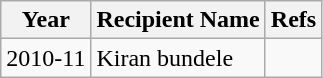<table class="wikitable plainrowheaders sortable">
<tr>
<th>Year</th>
<th>Recipient Name</th>
<th>Refs</th>
</tr>
<tr>
<td>2010-11</td>
<td>Kiran bundele</td>
<td></td>
</tr>
</table>
